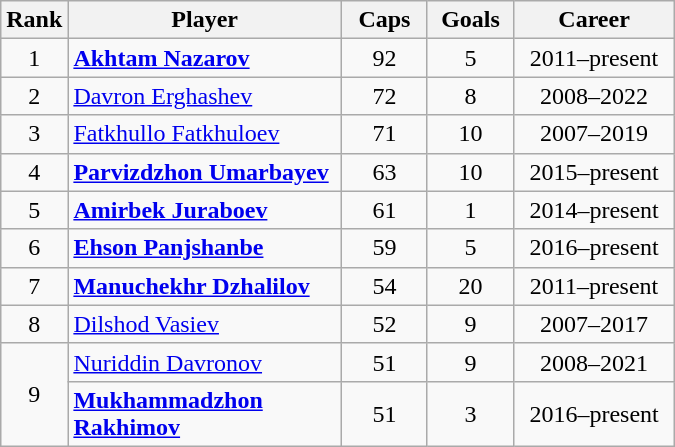<table class="wikitable sortable"  style="text-align:center; ">
<tr>
<th width=30>Rank</th>
<th width=175>Player</th>
<th width=50>Caps</th>
<th width=50>Goals</th>
<th width=100>Career</th>
</tr>
<tr>
<td>1</td>
<td align="left"><strong><a href='#'>Akhtam Nazarov</a></strong></td>
<td>92</td>
<td>5</td>
<td>2011–present</td>
</tr>
<tr>
<td>2</td>
<td align="left"><a href='#'>Davron Erghashev</a></td>
<td>72</td>
<td>8</td>
<td>2008–2022</td>
</tr>
<tr>
<td>3</td>
<td align="left"><a href='#'>Fatkhullo Fatkhuloev</a></td>
<td>71</td>
<td>10</td>
<td>2007–2019</td>
</tr>
<tr>
<td>4</td>
<td align="left"><strong><a href='#'>Parvizdzhon Umarbayev</a></strong></td>
<td>63</td>
<td>10</td>
<td>2015–present</td>
</tr>
<tr>
<td>5</td>
<td align="left"><strong><a href='#'>Amirbek Juraboev</a></strong></td>
<td>61</td>
<td>1</td>
<td>2014–present</td>
</tr>
<tr>
<td>6</td>
<td align="left"><strong><a href='#'>Ehson Panjshanbe</a></strong></td>
<td>59</td>
<td>5</td>
<td>2016–present</td>
</tr>
<tr>
<td>7</td>
<td align="left"><strong><a href='#'>Manuchekhr Dzhalilov</a></strong></td>
<td>54</td>
<td>20</td>
<td>2011–present</td>
</tr>
<tr>
<td>8</td>
<td align="left"><a href='#'>Dilshod Vasiev</a></td>
<td>52</td>
<td>9</td>
<td>2007–2017</td>
</tr>
<tr>
<td rowspan="2">9</td>
<td align="left"><a href='#'>Nuriddin Davronov</a></td>
<td>51</td>
<td>9</td>
<td>2008–2021</td>
</tr>
<tr>
<td align="left"><strong><a href='#'>Mukhammadzhon Rakhimov</a></strong></td>
<td>51</td>
<td>3</td>
<td>2016–present</td>
</tr>
</table>
